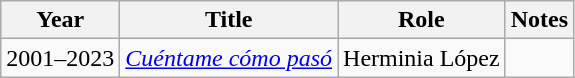<table class="wikitable sortable">
<tr>
<th>Year</th>
<th>Title</th>
<th>Role</th>
<th class="unsortable">Notes</th>
</tr>
<tr>
<td>2001–2023</td>
<td><em><a href='#'>Cuéntame cómo pasó</a></em></td>
<td>Herminia López</td>
<td></td>
</tr>
</table>
